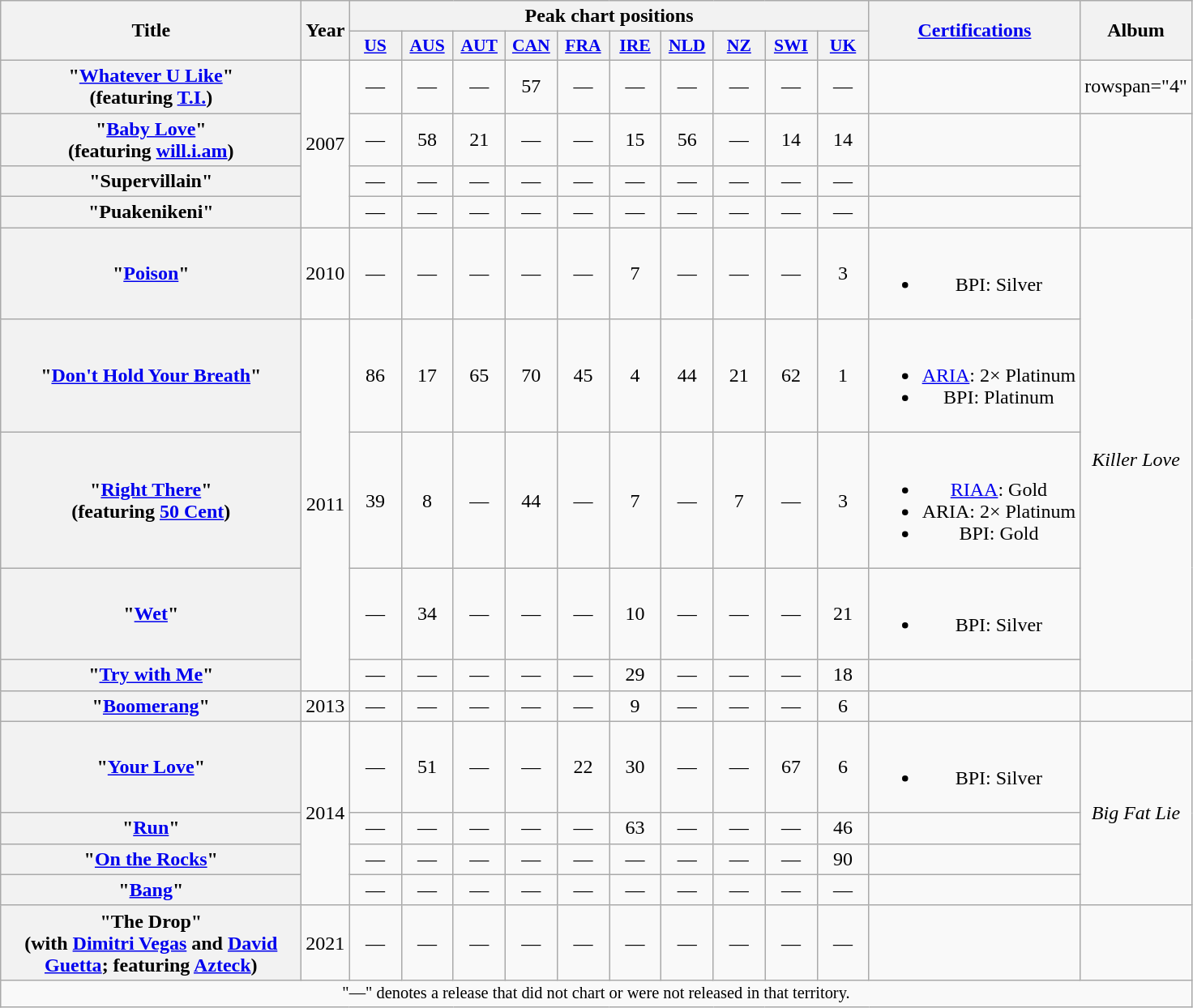<table class="wikitable plainrowheaders" style="text-align:center;">
<tr>
<th scope="col" rowspan="2" style="width:15em;">Title</th>
<th scope="col" rowspan="2">Year</th>
<th scope="col" colspan="10">Peak chart positions</th>
<th scope="col" rowspan="2"><a href='#'>Certifications</a></th>
<th scope="col" rowspan="2">Album</th>
</tr>
<tr>
<th scope="col" style="width:2.5em;font-size:90%;"><a href='#'>US</a><br></th>
<th scope="col" style="width:2.5em;font-size:90%;"><a href='#'>AUS</a><br></th>
<th scope="col" style="width:2.5em;font-size:90%;"><a href='#'>AUT</a><br></th>
<th scope="col" style="width:2.5em;font-size:90%;"><a href='#'>CAN</a><br></th>
<th scope="col" style="width:2.5em;font-size:90%;"><a href='#'>FRA</a><br></th>
<th scope="col" style="width:2.5em;font-size:90%;"><a href='#'>IRE</a><br></th>
<th scope="col" style="width:2.5em;font-size:90%;"><a href='#'>NLD</a><br></th>
<th scope="col" style="width:2.5em;font-size:90%;"><a href='#'>NZ</a><br></th>
<th scope="col" style="width:2.5em;font-size:90%;"><a href='#'>SWI</a><br></th>
<th scope="col" style="width:2.5em;font-size:90%;"><a href='#'>UK</a><br></th>
</tr>
<tr>
<th scope="row">"<a href='#'>Whatever U Like</a>"<br><span>(featuring <a href='#'>T.I.</a>)</span></th>
<td rowspan="4">2007</td>
<td>—</td>
<td>—</td>
<td>—</td>
<td>57</td>
<td>—</td>
<td>—</td>
<td>—</td>
<td>—</td>
<td>—</td>
<td>—</td>
<td></td>
<td>rowspan="4" </td>
</tr>
<tr>
<th scope="row">"<a href='#'>Baby Love</a>"<br><span>(featuring <a href='#'>will.i.am</a>)</span></th>
<td>—</td>
<td>58</td>
<td>21</td>
<td>—</td>
<td>—</td>
<td>15</td>
<td>56</td>
<td>—</td>
<td>14</td>
<td>14</td>
<td></td>
</tr>
<tr>
<th scope="row">"Supervillain"</th>
<td>—</td>
<td>—</td>
<td>—</td>
<td>—</td>
<td>—</td>
<td>—</td>
<td>—</td>
<td>—</td>
<td>—</td>
<td>—</td>
<td></td>
</tr>
<tr>
<th scope="row">"Puakenikeni"</th>
<td>—</td>
<td>—</td>
<td>—</td>
<td>—</td>
<td>—</td>
<td>—</td>
<td>—</td>
<td>—</td>
<td>—</td>
<td>—</td>
<td></td>
</tr>
<tr>
<th scope="row">"<a href='#'>Poison</a>"</th>
<td>2010</td>
<td>—</td>
<td>—</td>
<td>—</td>
<td>—</td>
<td>—</td>
<td>7</td>
<td>—</td>
<td>—</td>
<td>—</td>
<td>3</td>
<td><br><ul><li>BPI: Silver</li></ul></td>
<td rowspan="5"><em>Killer Love</em></td>
</tr>
<tr>
<th scope="row">"<a href='#'>Don't Hold Your Breath</a>"</th>
<td rowspan="4">2011</td>
<td>86</td>
<td>17</td>
<td>65</td>
<td>70</td>
<td>45</td>
<td>4</td>
<td>44</td>
<td>21</td>
<td>62</td>
<td>1</td>
<td><br><ul><li><a href='#'>ARIA</a>: 2× Platinum</li><li>BPI: Platinum</li></ul></td>
</tr>
<tr>
<th scope="row">"<a href='#'>Right There</a>" <br> <span>(featuring <a href='#'>50 Cent</a>)</span></th>
<td>39</td>
<td>8</td>
<td>—</td>
<td>44</td>
<td>—</td>
<td>7</td>
<td>—</td>
<td>7</td>
<td>—</td>
<td>3</td>
<td><br><ul><li><a href='#'>RIAA</a>: Gold</li><li>ARIA: 2× Platinum</li><li>BPI: Gold</li></ul></td>
</tr>
<tr>
<th scope="row">"<a href='#'>Wet</a>"</th>
<td>—</td>
<td>34</td>
<td>—</td>
<td>—</td>
<td>—</td>
<td>10</td>
<td>—</td>
<td>—</td>
<td>—</td>
<td>21</td>
<td><br><ul><li>BPI: Silver</li></ul></td>
</tr>
<tr>
<th scope="row">"<a href='#'>Try with Me</a>"</th>
<td>—</td>
<td>—</td>
<td>—</td>
<td>—</td>
<td>—</td>
<td>29</td>
<td>—</td>
<td>—</td>
<td>—</td>
<td>18</td>
<td></td>
</tr>
<tr>
<th scope="row">"<a href='#'>Boomerang</a>"</th>
<td>2013</td>
<td>—</td>
<td>—</td>
<td>—</td>
<td>—</td>
<td>—</td>
<td>9</td>
<td>—</td>
<td>—</td>
<td>—</td>
<td>6</td>
<td></td>
<td></td>
</tr>
<tr>
<th scope="row">"<a href='#'>Your Love</a>"</th>
<td rowspan="4">2014</td>
<td>—</td>
<td>51</td>
<td>—</td>
<td>—</td>
<td>22</td>
<td>30</td>
<td>—</td>
<td>—</td>
<td>67</td>
<td>6</td>
<td><br><ul><li>BPI: Silver</li></ul></td>
<td rowspan="4"><em>Big Fat Lie</em></td>
</tr>
<tr>
<th scope="row">"<a href='#'>Run</a>"</th>
<td>—</td>
<td>—</td>
<td>—</td>
<td>—</td>
<td>—</td>
<td>63</td>
<td>—</td>
<td>—</td>
<td>—</td>
<td>46</td>
<td></td>
</tr>
<tr>
<th scope="row">"<a href='#'>On the Rocks</a>"</th>
<td>—</td>
<td>—</td>
<td>—</td>
<td>—</td>
<td>—</td>
<td>—</td>
<td>—</td>
<td>—</td>
<td>—</td>
<td>90</td>
<td></td>
</tr>
<tr>
<th scope="row">"<a href='#'>Bang</a>"</th>
<td>—</td>
<td>—</td>
<td>—</td>
<td>—</td>
<td>—</td>
<td>—</td>
<td>—</td>
<td>—</td>
<td>—</td>
<td>—</td>
<td></td>
</tr>
<tr>
<th scope="row">"The Drop"<br> <span>(with <a href='#'>Dimitri Vegas</a> and <a href='#'>David Guetta</a>; featuring <a href='#'>Azteck</a>)</span></th>
<td>2021</td>
<td>—</td>
<td>—</td>
<td>—</td>
<td>—</td>
<td>—</td>
<td>—</td>
<td>—</td>
<td>—</td>
<td>—</td>
<td>—</td>
<td></td>
</tr>
<tr>
<td colspan="16"  style="text-align:center; font-size:85%">"—" denotes a release that did not chart or were not released in that territory.</td>
</tr>
</table>
